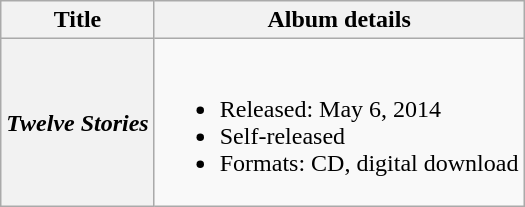<table class="wikitable plainrowheaders" style="text-align:center;">
<tr>
<th scope="col">Title</th>
<th scope="col">Album details</th>
</tr>
<tr>
<th scope="row"><em>Twelve Stories</em></th>
<td style="text-align:left;"><br><ul><li>Released: May 6, 2014</li><li>Self-released</li><li>Formats: CD, digital download</li></ul></td>
</tr>
</table>
